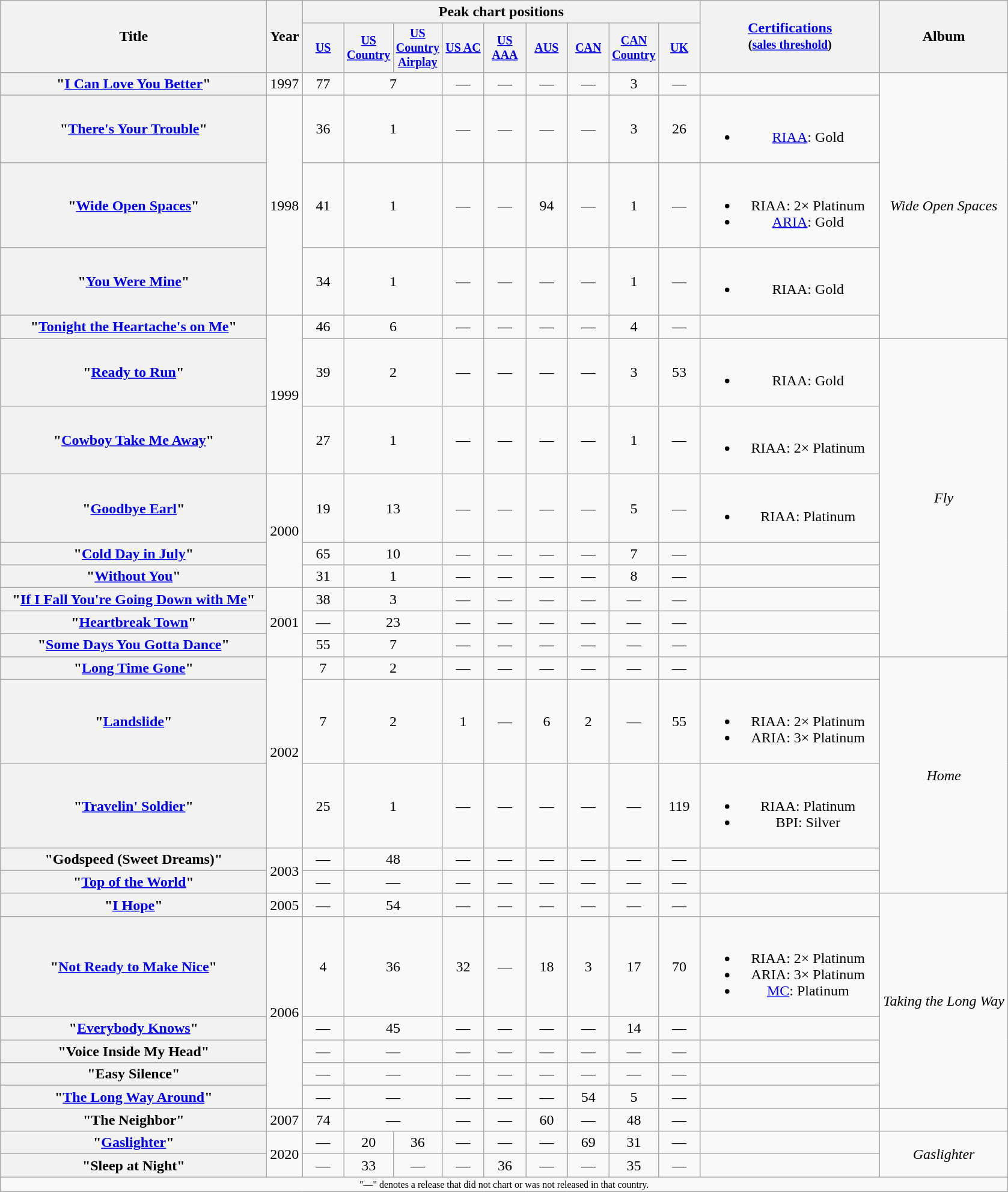<table class="wikitable plainrowheaders" style="text-align:center;">
<tr>
<th rowspan="2" style="width:18em;">Title</th>
<th rowspan="2">Year</th>
<th colspan="9">Peak chart positions</th>
<th rowspan="2" style="width:12em;"><a href='#'>Certifications</a><br><small>(<a href='#'>sales threshold</a>)</small></th>
<th rowspan="2">Album</th>
</tr>
<tr style="font-size:smaller;">
<th width="40"><a href='#'>US</a><br></th>
<th width="40"><a href='#'>US<br>Country</a><br></th>
<th width="40"><a href='#'>US<br>Country<br>Airplay</a><br></th>
<th width="40"><a href='#'>US AC</a><br></th>
<th width="40"><a href='#'>US AAA</a><br></th>
<th width="40"><a href='#'>AUS</a></th>
<th width="40"><a href='#'>CAN</a><br></th>
<th width="40"><a href='#'>CAN<br>Country</a><br></th>
<th width="40"><a href='#'>UK</a><br></th>
</tr>
<tr>
<th scope="row">"<a href='#'>I Can Love You Better</a>"</th>
<td>1997</td>
<td>77</td>
<td colspan="2">7</td>
<td>—</td>
<td>—</td>
<td>—</td>
<td>—</td>
<td>3</td>
<td>—</td>
<td></td>
<td rowspan="5"><em>Wide Open Spaces</em></td>
</tr>
<tr>
<th scope="row">"<a href='#'>There's Your Trouble</a>"</th>
<td rowspan="3">1998</td>
<td>36</td>
<td colspan="2">1</td>
<td>—</td>
<td>—</td>
<td>—</td>
<td>—</td>
<td>3</td>
<td>26</td>
<td><br><ul><li><a href='#'>RIAA</a>: Gold</li></ul></td>
</tr>
<tr>
<th scope="row">"<a href='#'>Wide Open Spaces</a>"</th>
<td>41</td>
<td colspan="2">1</td>
<td>—</td>
<td>—</td>
<td>94</td>
<td>—</td>
<td>1</td>
<td>—</td>
<td><br><ul><li>RIAA: 2× Platinum</li><li><a href='#'>ARIA</a>: Gold</li></ul></td>
</tr>
<tr>
<th scope="row">"<a href='#'>You Were Mine</a>"</th>
<td>34</td>
<td colspan="2">1</td>
<td>—</td>
<td>—</td>
<td>—</td>
<td>—</td>
<td>1</td>
<td>—</td>
<td><br><ul><li>RIAA: Gold</li></ul></td>
</tr>
<tr>
<th scope="row">"<a href='#'>Tonight the Heartache's on Me</a>"</th>
<td rowspan="3">1999</td>
<td>46</td>
<td colspan="2">6</td>
<td>—</td>
<td>—</td>
<td>—</td>
<td>—</td>
<td>4</td>
<td>—</td>
<td></td>
</tr>
<tr>
<th scope="row">"<a href='#'>Ready to Run</a>"</th>
<td>39</td>
<td colspan="2">2</td>
<td>—</td>
<td>—</td>
<td>—</td>
<td>—</td>
<td>3</td>
<td>53</td>
<td><br><ul><li>RIAA: Gold</li></ul></td>
<td rowspan="8"><em>Fly</em></td>
</tr>
<tr>
<th scope="row">"<a href='#'>Cowboy Take Me Away</a>"</th>
<td>27</td>
<td colspan="2">1</td>
<td>—</td>
<td>—</td>
<td>—</td>
<td>—</td>
<td>1</td>
<td>—</td>
<td><br><ul><li>RIAA: 2× Platinum</li></ul></td>
</tr>
<tr>
<th scope="row">"<a href='#'>Goodbye Earl</a>"</th>
<td rowspan="3">2000</td>
<td>19</td>
<td colspan="2">13</td>
<td>—</td>
<td>—</td>
<td>—</td>
<td>—</td>
<td>5</td>
<td>—</td>
<td><br><ul><li>RIAA: Platinum</li></ul></td>
</tr>
<tr>
<th scope="row">"<a href='#'>Cold Day in July</a>"</th>
<td>65</td>
<td colspan="2">10</td>
<td>—</td>
<td>—</td>
<td>—</td>
<td>—</td>
<td>7</td>
<td>—</td>
<td></td>
</tr>
<tr>
<th scope="row">"<a href='#'>Without You</a>"</th>
<td>31</td>
<td colspan="2">1</td>
<td>—</td>
<td>—</td>
<td>—</td>
<td>—</td>
<td>8</td>
<td>—</td>
<td></td>
</tr>
<tr>
<th scope="row">"<a href='#'>If I Fall You're Going Down with Me</a>"</th>
<td rowspan="3">2001</td>
<td>38</td>
<td colspan="2">3</td>
<td>—</td>
<td>—</td>
<td>—</td>
<td>—</td>
<td>—</td>
<td>—</td>
<td></td>
</tr>
<tr>
<th scope="row">"<a href='#'>Heartbreak Town</a>"</th>
<td>—</td>
<td colspan="2">23</td>
<td>—</td>
<td>—</td>
<td>—</td>
<td>—</td>
<td>—</td>
<td>—</td>
<td></td>
</tr>
<tr>
<th scope="row">"<a href='#'>Some Days You Gotta Dance</a>"</th>
<td>55</td>
<td colspan="2">7</td>
<td>—</td>
<td>—</td>
<td>—</td>
<td>—</td>
<td>—</td>
<td>—</td>
<td></td>
</tr>
<tr>
<th scope="row">"<a href='#'>Long Time Gone</a>"</th>
<td rowspan="3">2002</td>
<td>7</td>
<td colspan="2">2</td>
<td>—</td>
<td>—</td>
<td>—</td>
<td>—</td>
<td>—</td>
<td>—</td>
<td></td>
<td rowspan="5"><em>Home</em></td>
</tr>
<tr>
<th scope="row">"<a href='#'>Landslide</a>"</th>
<td>7</td>
<td colspan="2">2</td>
<td>1</td>
<td>—</td>
<td>6</td>
<td>2</td>
<td>—</td>
<td>55</td>
<td><br><ul><li>RIAA: 2× Platinum</li><li>ARIA: 3× Platinum</li></ul></td>
</tr>
<tr>
<th scope="row">"<a href='#'>Travelin' Soldier</a>"</th>
<td>25</td>
<td colspan="2">1</td>
<td>—</td>
<td>—</td>
<td>—</td>
<td>—</td>
<td>—</td>
<td>119</td>
<td><br><ul><li>RIAA: Platinum</li><li>BPI: Silver</li></ul></td>
</tr>
<tr>
<th scope="row">"Godspeed (Sweet Dreams)"</th>
<td rowspan="2">2003</td>
<td>—</td>
<td colspan="2">48</td>
<td>—</td>
<td>—</td>
<td>—</td>
<td>—</td>
<td>—</td>
<td>—</td>
<td></td>
</tr>
<tr>
<th scope="row">"<a href='#'>Top of the World</a>"</th>
<td>—</td>
<td colspan="2">—</td>
<td>—</td>
<td>—</td>
<td>—</td>
<td>—</td>
<td>—</td>
<td>—</td>
<td></td>
</tr>
<tr>
<th scope="row">"<a href='#'>I Hope</a>"</th>
<td>2005</td>
<td>—</td>
<td colspan="2">54</td>
<td>—</td>
<td>—</td>
<td>—</td>
<td>—</td>
<td>—</td>
<td>—</td>
<td></td>
<td rowspan="6"><em>Taking the Long Way</em></td>
</tr>
<tr>
<th scope="row">"<a href='#'>Not Ready to Make Nice</a>"</th>
<td rowspan="5">2006</td>
<td>4</td>
<td colspan="2">36</td>
<td>32</td>
<td>—</td>
<td>18</td>
<td>3</td>
<td>17</td>
<td>70</td>
<td><br><ul><li>RIAA: 2× Platinum</li><li>ARIA: 3× Platinum</li><li><a href='#'>MC</a>: Platinum</li></ul></td>
</tr>
<tr>
<th scope="row">"<a href='#'>Everybody Knows</a>"</th>
<td>—</td>
<td colspan="2">45</td>
<td>—</td>
<td>—</td>
<td>—</td>
<td>—</td>
<td>14</td>
<td>—</td>
<td></td>
</tr>
<tr>
<th scope="row">"Voice Inside My Head"</th>
<td>—</td>
<td colspan="2">—</td>
<td>—</td>
<td>—</td>
<td>—</td>
<td>—</td>
<td>—</td>
<td>—</td>
<td></td>
</tr>
<tr>
<th scope="row">"Easy Silence"</th>
<td>—</td>
<td colspan="2">—</td>
<td>—</td>
<td>—</td>
<td>—</td>
<td>—</td>
<td>—</td>
<td>—</td>
<td></td>
</tr>
<tr>
<th scope="row">"<a href='#'>The Long Way Around</a>"</th>
<td>—</td>
<td colspan="2">—</td>
<td>—</td>
<td>—</td>
<td>—</td>
<td>54</td>
<td>5</td>
<td>—</td>
<td></td>
</tr>
<tr>
<th scope="row">"The Neighbor"</th>
<td>2007</td>
<td>74</td>
<td colspan="2">—</td>
<td>—</td>
<td>—</td>
<td>60</td>
<td>—</td>
<td>48</td>
<td>—</td>
<td></td>
<td></td>
</tr>
<tr>
<th scope="row">"<a href='#'>Gaslighter</a>"</th>
<td rowspan="2">2020</td>
<td>—</td>
<td>20</td>
<td>36</td>
<td>—</td>
<td>—</td>
<td>—</td>
<td>69</td>
<td>31</td>
<td>—</td>
<td></td>
<td rowspan="2"><em>Gaslighter</em></td>
</tr>
<tr>
<th scope="row">"Sleep at Night"</th>
<td>—</td>
<td>33</td>
<td>—</td>
<td>—</td>
<td>36</td>
<td>—</td>
<td>—</td>
<td>35</td>
<td>—</td>
<td></td>
</tr>
<tr>
<td colspan="13" style="font-size:8pt">"—" denotes a release that did not chart or was not released in that country.</td>
</tr>
</table>
